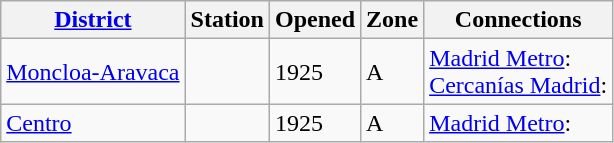<table class=wikitable>
<tr>
<th><a href='#'>District</a></th>
<th>Station</th>
<th>Opened</th>
<th>Zone</th>
<th>Connections</th>
</tr>
<tr>
<td><a href='#'>Moncloa-Aravaca</a></td>
<td> </td>
<td>1925</td>
<td>A</td>
<td><a href='#'>Madrid Metro</a>:  <br><a href='#'>Cercanías Madrid</a>:   </td>
</tr>
<tr>
<td><a href='#'>Centro</a></td>
<td> </td>
<td>1925</td>
<td>A</td>
<td><a href='#'>Madrid Metro</a>:  </td>
</tr>
</table>
